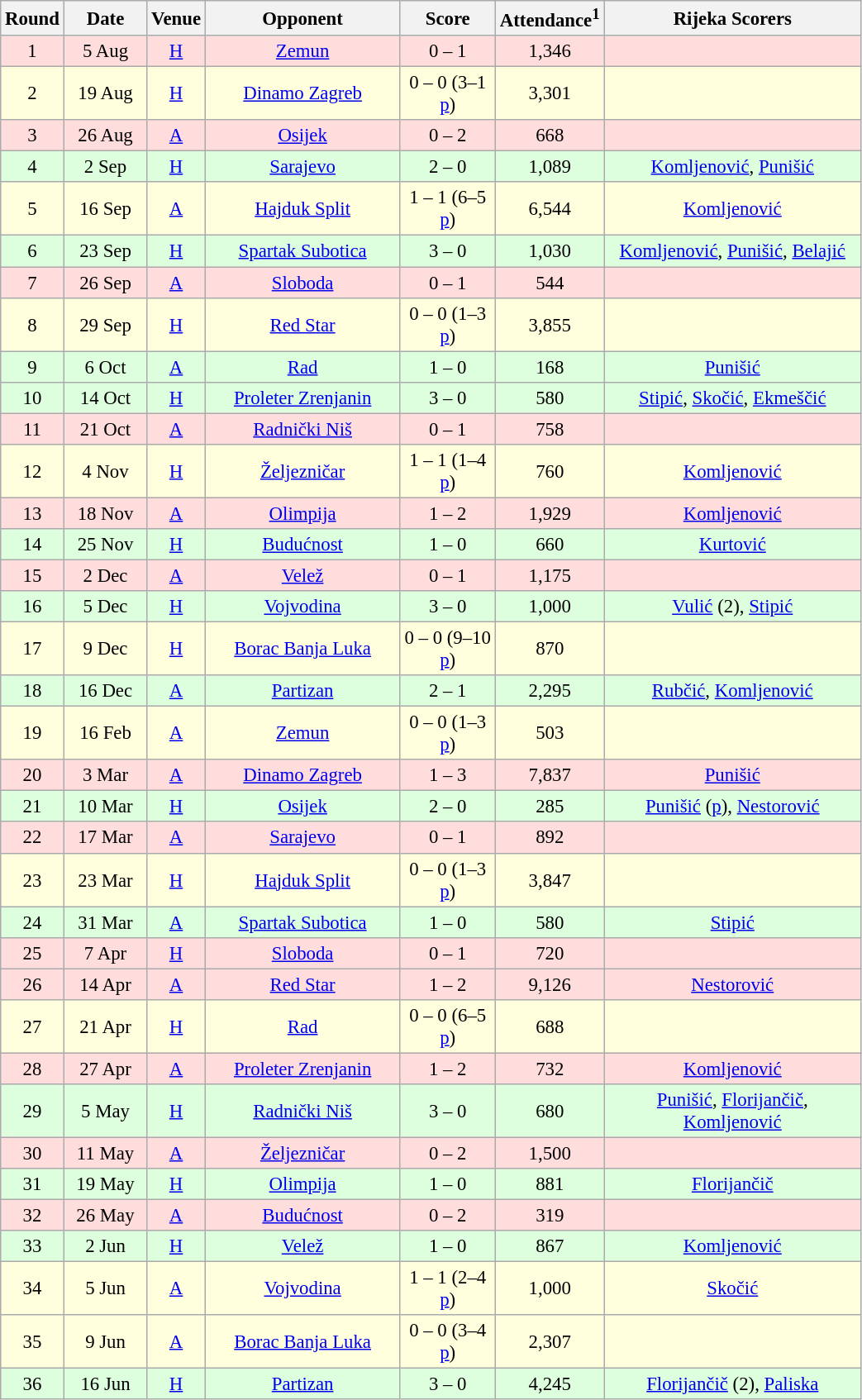<table class="wikitable sortable" style="text-align: center; font-size:95%;">
<tr>
<th width="30">Round</th>
<th width="60">Date</th>
<th width="20">Venue</th>
<th width="150">Opponent</th>
<th width="70">Score</th>
<th width="60">Attendance<sup>1</sup></th>
<th width="200">Rijeka Scorers</th>
</tr>
<tr bgcolor="#ffdddd">
<td>1</td>
<td>5 Aug</td>
<td><a href='#'>H</a></td>
<td><a href='#'>Zemun</a></td>
<td>0 – 1</td>
<td>1,346</td>
<td></td>
</tr>
<tr bgcolor="#ffffdd">
<td>2</td>
<td>19 Aug</td>
<td><a href='#'>H</a></td>
<td><a href='#'>Dinamo Zagreb</a></td>
<td>0 – 0 (3–1 <a href='#'>p</a>)</td>
<td>3,301</td>
<td></td>
</tr>
<tr bgcolor="#ffdddd">
<td>3</td>
<td>26 Aug</td>
<td><a href='#'>A</a></td>
<td><a href='#'>Osijek</a></td>
<td>0 – 2</td>
<td>668</td>
<td></td>
</tr>
<tr bgcolor="#ddffdd">
<td>4</td>
<td>2 Sep</td>
<td><a href='#'>H</a></td>
<td><a href='#'>Sarajevo</a></td>
<td>2 – 0</td>
<td>1,089</td>
<td><a href='#'>Komljenović</a>, <a href='#'>Punišić</a></td>
</tr>
<tr bgcolor="#ffffdd">
<td>5</td>
<td>16 Sep</td>
<td><a href='#'>A</a></td>
<td><a href='#'>Hajduk Split</a></td>
<td>1 – 1 (6–5 <a href='#'>p</a>)</td>
<td>6,544</td>
<td><a href='#'>Komljenović</a></td>
</tr>
<tr bgcolor="#ddffdd">
<td>6</td>
<td>23 Sep</td>
<td><a href='#'>H</a></td>
<td><a href='#'>Spartak Subotica</a></td>
<td>3 – 0</td>
<td>1,030</td>
<td><a href='#'>Komljenović</a>, <a href='#'>Punišić</a>, <a href='#'>Belajić</a></td>
</tr>
<tr bgcolor="#ffdddd">
<td>7</td>
<td>26 Sep</td>
<td><a href='#'>A</a></td>
<td><a href='#'>Sloboda</a></td>
<td>0 – 1</td>
<td>544</td>
<td></td>
</tr>
<tr bgcolor="#ffffdd">
<td>8</td>
<td>29 Sep</td>
<td><a href='#'>H</a></td>
<td><a href='#'>Red Star</a></td>
<td>0 – 0 (1–3 <a href='#'>p</a>)</td>
<td>3,855</td>
<td></td>
</tr>
<tr bgcolor="#ddffdd">
<td>9</td>
<td>6 Oct</td>
<td><a href='#'>A</a></td>
<td><a href='#'>Rad</a></td>
<td>1 – 0</td>
<td>168</td>
<td><a href='#'>Punišić</a></td>
</tr>
<tr bgcolor="#ddffdd">
<td>10</td>
<td>14 Oct</td>
<td><a href='#'>H</a></td>
<td><a href='#'>Proleter Zrenjanin</a></td>
<td>3 – 0</td>
<td>580</td>
<td><a href='#'>Stipić</a>, <a href='#'>Skočić</a>, <a href='#'>Ekmeščić</a></td>
</tr>
<tr bgcolor="#ffdddd">
<td>11</td>
<td>21 Oct</td>
<td><a href='#'>A</a></td>
<td><a href='#'>Radnički Niš</a></td>
<td>0 – 1</td>
<td>758</td>
<td></td>
</tr>
<tr bgcolor="#ffffdd">
<td>12</td>
<td>4 Nov</td>
<td><a href='#'>H</a></td>
<td><a href='#'>Željezničar</a></td>
<td>1 – 1 (1–4 <a href='#'>p</a>)</td>
<td>760</td>
<td><a href='#'>Komljenović</a></td>
</tr>
<tr bgcolor="#ffdddd">
<td>13</td>
<td>18 Nov</td>
<td><a href='#'>A</a></td>
<td><a href='#'>Olimpija</a></td>
<td>1 – 2</td>
<td>1,929</td>
<td><a href='#'>Komljenović</a></td>
</tr>
<tr bgcolor="#ddffdd">
<td>14</td>
<td>25 Nov</td>
<td><a href='#'>H</a></td>
<td><a href='#'>Budućnost</a></td>
<td>1 – 0</td>
<td>660</td>
<td><a href='#'>Kurtović</a></td>
</tr>
<tr bgcolor="#ffdddd">
<td>15</td>
<td>2 Dec</td>
<td><a href='#'>A</a></td>
<td><a href='#'>Velež</a></td>
<td>0 – 1</td>
<td>1,175</td>
<td></td>
</tr>
<tr bgcolor="#ddffdd">
<td>16</td>
<td>5 Dec</td>
<td><a href='#'>H</a></td>
<td><a href='#'>Vojvodina</a></td>
<td>3 – 0</td>
<td>1,000</td>
<td><a href='#'>Vulić</a> (2), <a href='#'>Stipić</a></td>
</tr>
<tr bgcolor="#ffffdd">
<td>17</td>
<td>9 Dec</td>
<td><a href='#'>H</a></td>
<td><a href='#'>Borac Banja Luka</a></td>
<td>0 – 0 (9–10 <a href='#'>p</a>)</td>
<td>870</td>
<td></td>
</tr>
<tr bgcolor="#ddffdd">
<td>18</td>
<td>16 Dec</td>
<td><a href='#'>A</a></td>
<td><a href='#'>Partizan</a></td>
<td>2 – 1</td>
<td>2,295</td>
<td><a href='#'>Rubčić</a>, <a href='#'>Komljenović</a></td>
</tr>
<tr bgcolor="#ffffdd">
<td>19</td>
<td>16 Feb</td>
<td><a href='#'>A</a></td>
<td><a href='#'>Zemun</a></td>
<td>0 – 0 (1–3 <a href='#'>p</a>)</td>
<td>503</td>
<td></td>
</tr>
<tr bgcolor="#ffdddd">
<td>20</td>
<td>3 Mar</td>
<td><a href='#'>A</a></td>
<td><a href='#'>Dinamo Zagreb</a></td>
<td>1 – 3</td>
<td>7,837</td>
<td><a href='#'>Punišić</a></td>
</tr>
<tr bgcolor="#ddffdd">
<td>21</td>
<td>10 Mar</td>
<td><a href='#'>H</a></td>
<td><a href='#'>Osijek</a></td>
<td>2 – 0</td>
<td>285</td>
<td><a href='#'>Punišić</a> (<a href='#'>p</a>), <a href='#'>Nestorović</a></td>
</tr>
<tr bgcolor="#ffdddd">
<td>22</td>
<td>17 Mar</td>
<td><a href='#'>A</a></td>
<td><a href='#'>Sarajevo</a></td>
<td>0 – 1</td>
<td>892</td>
<td></td>
</tr>
<tr bgcolor="#ffffdd">
<td>23</td>
<td>23 Mar</td>
<td><a href='#'>H</a></td>
<td><a href='#'>Hajduk Split</a></td>
<td>0 – 0 (1–3 <a href='#'>p</a>)</td>
<td>3,847</td>
<td></td>
</tr>
<tr bgcolor="#ddffdd">
<td>24</td>
<td>31 Mar</td>
<td><a href='#'>A</a></td>
<td><a href='#'>Spartak Subotica</a></td>
<td>1 – 0</td>
<td>580</td>
<td><a href='#'>Stipić</a></td>
</tr>
<tr bgcolor="#ffdddd">
<td>25</td>
<td>7 Apr</td>
<td><a href='#'>H</a></td>
<td><a href='#'>Sloboda</a></td>
<td>0 – 1</td>
<td>720</td>
<td></td>
</tr>
<tr bgcolor="#ffdddd">
<td>26</td>
<td>14 Apr</td>
<td><a href='#'>A</a></td>
<td><a href='#'>Red Star</a></td>
<td>1 – 2</td>
<td>9,126</td>
<td><a href='#'>Nestorović</a></td>
</tr>
<tr bgcolor="#ffffdd">
<td>27</td>
<td>21 Apr</td>
<td><a href='#'>H</a></td>
<td><a href='#'>Rad</a></td>
<td>0 – 0 (6–5 <a href='#'>p</a>)</td>
<td>688</td>
<td></td>
</tr>
<tr bgcolor="#ffdddd">
<td>28</td>
<td>27 Apr</td>
<td><a href='#'>A</a></td>
<td><a href='#'>Proleter Zrenjanin</a></td>
<td>1 – 2</td>
<td>732</td>
<td><a href='#'>Komljenović</a></td>
</tr>
<tr bgcolor="#ddffdd">
<td>29</td>
<td>5 May</td>
<td><a href='#'>H</a></td>
<td><a href='#'>Radnički Niš</a></td>
<td>3 – 0</td>
<td>680</td>
<td><a href='#'>Punišić</a>, <a href='#'>Florijančič</a>, <a href='#'>Komljenović</a></td>
</tr>
<tr bgcolor="#ffdddd">
<td>30</td>
<td>11 May</td>
<td><a href='#'>A</a></td>
<td><a href='#'>Željezničar</a></td>
<td>0 – 2</td>
<td>1,500</td>
<td></td>
</tr>
<tr bgcolor="#ddffdd">
<td>31</td>
<td>19 May</td>
<td><a href='#'>H</a></td>
<td><a href='#'>Olimpija</a></td>
<td>1 – 0</td>
<td>881</td>
<td><a href='#'>Florijančič</a></td>
</tr>
<tr bgcolor="#ffdddd">
<td>32</td>
<td>26 May</td>
<td><a href='#'>A</a></td>
<td><a href='#'>Budućnost</a></td>
<td>0 – 2</td>
<td>319</td>
<td></td>
</tr>
<tr bgcolor="#ddffdd">
<td>33</td>
<td>2 Jun</td>
<td><a href='#'>H</a></td>
<td><a href='#'>Velež</a></td>
<td>1 – 0</td>
<td>867</td>
<td><a href='#'>Komljenović</a></td>
</tr>
<tr bgcolor="#ffffdd">
<td>34</td>
<td>5 Jun</td>
<td><a href='#'>A</a></td>
<td><a href='#'>Vojvodina</a></td>
<td>1 – 1 (2–4 <a href='#'>p</a>)</td>
<td>1,000</td>
<td><a href='#'>Skočić</a></td>
</tr>
<tr bgcolor="#ffffdd">
<td>35</td>
<td>9 Jun</td>
<td><a href='#'>A</a></td>
<td><a href='#'>Borac Banja Luka</a></td>
<td>0 – 0 (3–4 <a href='#'>p</a>)</td>
<td>2,307</td>
<td></td>
</tr>
<tr bgcolor="#ddffdd">
<td>36</td>
<td>16 Jun</td>
<td><a href='#'>H</a></td>
<td><a href='#'>Partizan</a></td>
<td>3 – 0</td>
<td>4,245</td>
<td><a href='#'>Florijančič</a> (2), <a href='#'>Paliska</a></td>
</tr>
</table>
